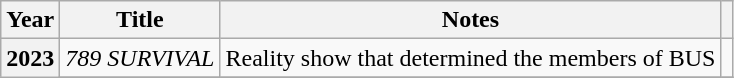<table class="wikitable plainrowheaders">
<tr>
<th scope="col">Year</th>
<th scope="col">Title</th>
<th scope="col" class="unsortable">Notes</th>
<th scope="col" class="unsortable"></th>
</tr>
<tr>
<th rowspan="2" scope="row">2023</th>
<td><em>789 SURVIVAL</em></td>
<td>Reality show that determined the members of BUS</td>
<td style="text-align:center"></td>
</tr>
<tr>
</tr>
</table>
